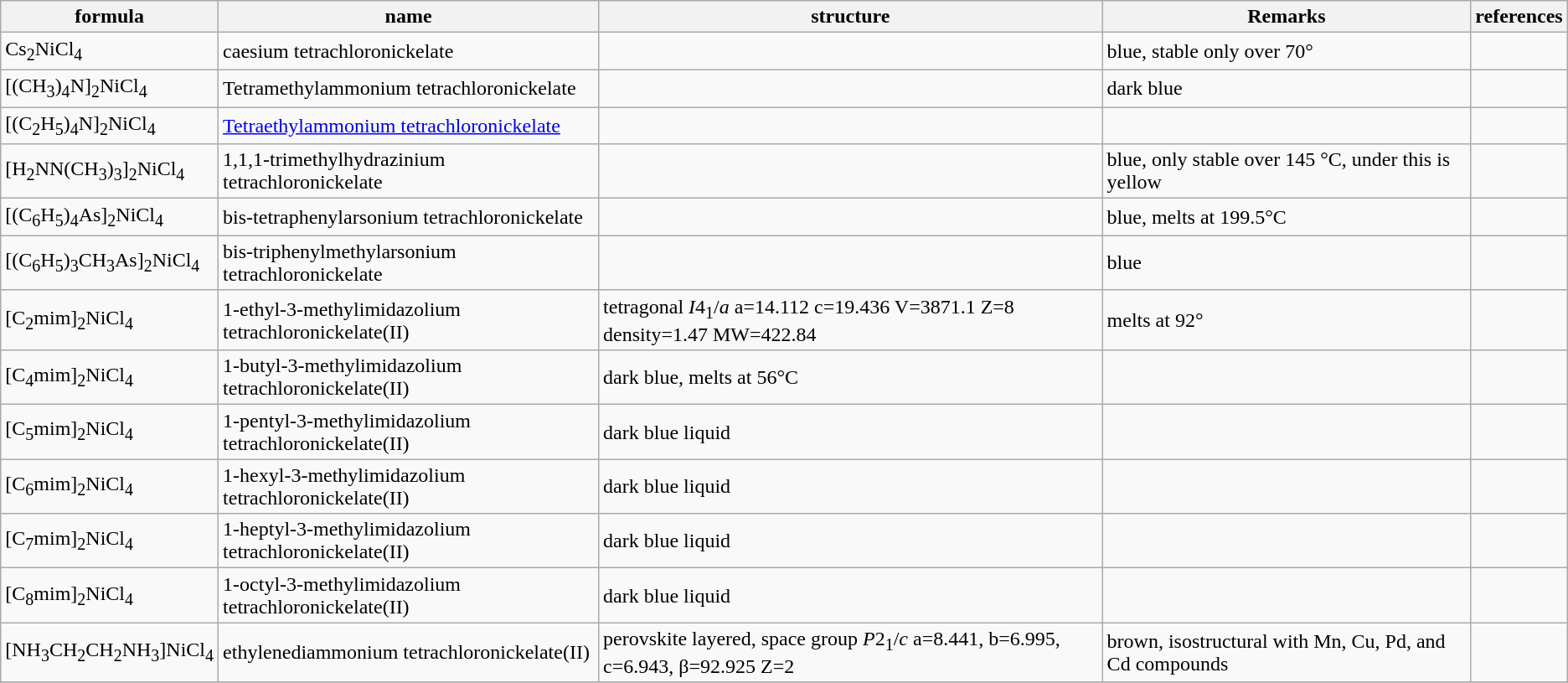<table class="wikitable">
<tr>
<th>formula</th>
<th>name</th>
<th>structure</th>
<th>Remarks</th>
<th>references</th>
</tr>
<tr>
<td>Cs<sub>2</sub>NiCl<sub>4</sub></td>
<td>caesium tetrachloronickelate</td>
<td></td>
<td>blue, stable only over 70°</td>
<td></td>
</tr>
<tr>
<td>[(CH<sub>3</sub>)<sub>4</sub>N]<sub>2</sub>NiCl<sub>4</sub></td>
<td>Tetramethylammonium tetrachloronickelate</td>
<td></td>
<td>dark blue</td>
<td></td>
</tr>
<tr>
<td>[(C<sub>2</sub>H<sub>5</sub>)<sub>4</sub>N]<sub>2</sub>NiCl<sub>4</sub></td>
<td><a href='#'>Tetraethylammonium tetrachloronickelate</a></td>
<td></td>
<td></td>
<td></td>
</tr>
<tr>
<td>[H<sub>2</sub>NN(CH<sub>3</sub>)<sub>3</sub>]<sub>2</sub>NiCl<sub>4</sub></td>
<td>1,1,1-trimethylhydrazinium tetrachloronickelate</td>
<td></td>
<td>blue, only stable over 145 °C, under this is yellow</td>
<td></td>
</tr>
<tr>
<td>[(C<sub>6</sub>H<sub>5</sub>)<sub>4</sub>As]<sub>2</sub>NiCl<sub>4</sub></td>
<td>bis-tetraphenylarsonium tetrachloronickelate</td>
<td></td>
<td>blue, melts at 199.5°C</td>
<td></td>
</tr>
<tr>
<td>[(C<sub>6</sub>H<sub>5</sub>)<sub>3</sub>CH<sub>3</sub>As]<sub>2</sub>NiCl<sub>4</sub></td>
<td>bis-triphenylmethylarsonium tetrachloronickelate</td>
<td></td>
<td>blue</td>
<td></td>
</tr>
<tr>
<td>[C<sub>2</sub>mim]<sub>2</sub>NiCl<sub>4</sub></td>
<td>1-ethyl-3-methylimidazolium tetrachloronickelate(II)</td>
<td>tetragonal <em>I</em>4<sub>1</sub>/<em>a</em> a=14.112 c=19.436 V=3871.1 Z=8 density=1.47 MW=422.84</td>
<td>melts at 92°</td>
<td></td>
</tr>
<tr>
<td>[C<sub>4</sub>mim]<sub>2</sub>NiCl<sub>4</sub></td>
<td>1-butyl-3-methylimidazolium tetrachloronickelate(II)</td>
<td>dark blue, melts at 56°C</td>
<td></td>
<td></td>
</tr>
<tr>
<td>[C<sub>5</sub>mim]<sub>2</sub>NiCl<sub>4</sub></td>
<td>1-pentyl-3-methylimidazolium tetrachloronickelate(II)</td>
<td>dark blue liquid</td>
<td></td>
<td></td>
</tr>
<tr>
<td>[C<sub>6</sub>mim]<sub>2</sub>NiCl<sub>4</sub></td>
<td>1-hexyl-3-methylimidazolium tetrachloronickelate(II)</td>
<td>dark blue liquid</td>
<td></td>
<td></td>
</tr>
<tr>
<td>[C<sub>7</sub>mim]<sub>2</sub>NiCl<sub>4</sub></td>
<td>1-heptyl-3-methylimidazolium tetrachloronickelate(II)</td>
<td>dark blue liquid</td>
<td></td>
<td></td>
</tr>
<tr>
<td>[C<sub>8</sub>mim]<sub>2</sub>NiCl<sub>4</sub></td>
<td>1-octyl-3-methylimidazolium tetrachloronickelate(II)</td>
<td>dark blue liquid</td>
<td></td>
<td></td>
</tr>
<tr>
<td>[NH<sub>3</sub>CH<sub>2</sub>CH<sub>2</sub>NH<sub>3</sub>]NiCl<sub>4</sub></td>
<td>ethylenediammonium tetrachloronickelate(II)</td>
<td>perovskite layered, space group <em>P</em>2<sub>1</sub>/<em>c</em> a=8.441, b=6.995, c=6.943, β=92.925 Z=2</td>
<td>brown, isostructural with Mn, Cu, Pd, and Cd compounds</td>
<td></td>
</tr>
<tr>
</tr>
</table>
